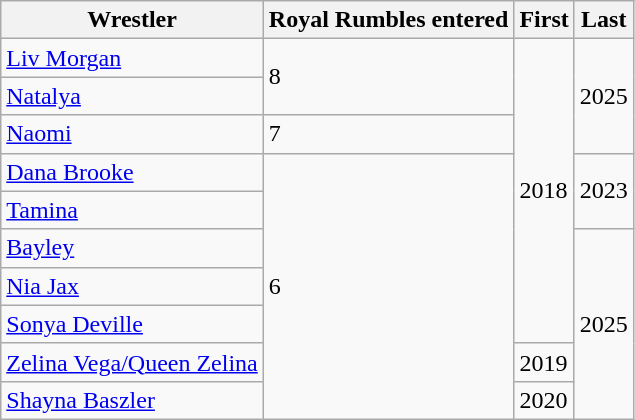<table class="wikitable sortable">
<tr>
<th>Wrestler</th>
<th>Royal Rumbles entered</th>
<th>First</th>
<th>Last</th>
</tr>
<tr>
<td><a href='#'>Liv Morgan</a></td>
<td rowspan="2">8</td>
<td rowspan="8">2018</td>
<td rowspan="3">2025</td>
</tr>
<tr>
<td><a href='#'>Natalya</a></td>
</tr>
<tr>
<td><a href='#'>Naomi</a></td>
<td>7</td>
</tr>
<tr>
<td><a href='#'>Dana Brooke</a></td>
<td rowspan="7">6</td>
<td rowspan="2">2023</td>
</tr>
<tr>
<td><a href='#'>Tamina</a></td>
</tr>
<tr>
<td><a href='#'>Bayley</a></td>
<td rowspan="5">2025</td>
</tr>
<tr>
<td><a href='#'>Nia Jax</a></td>
</tr>
<tr>
<td><a href='#'>Sonya Deville</a></td>
</tr>
<tr>
<td><a href='#'>Zelina Vega/Queen Zelina</a></td>
<td>2019</td>
</tr>
<tr>
<td><a href='#'>Shayna Baszler</a></td>
<td>2020</td>
</tr>
</table>
